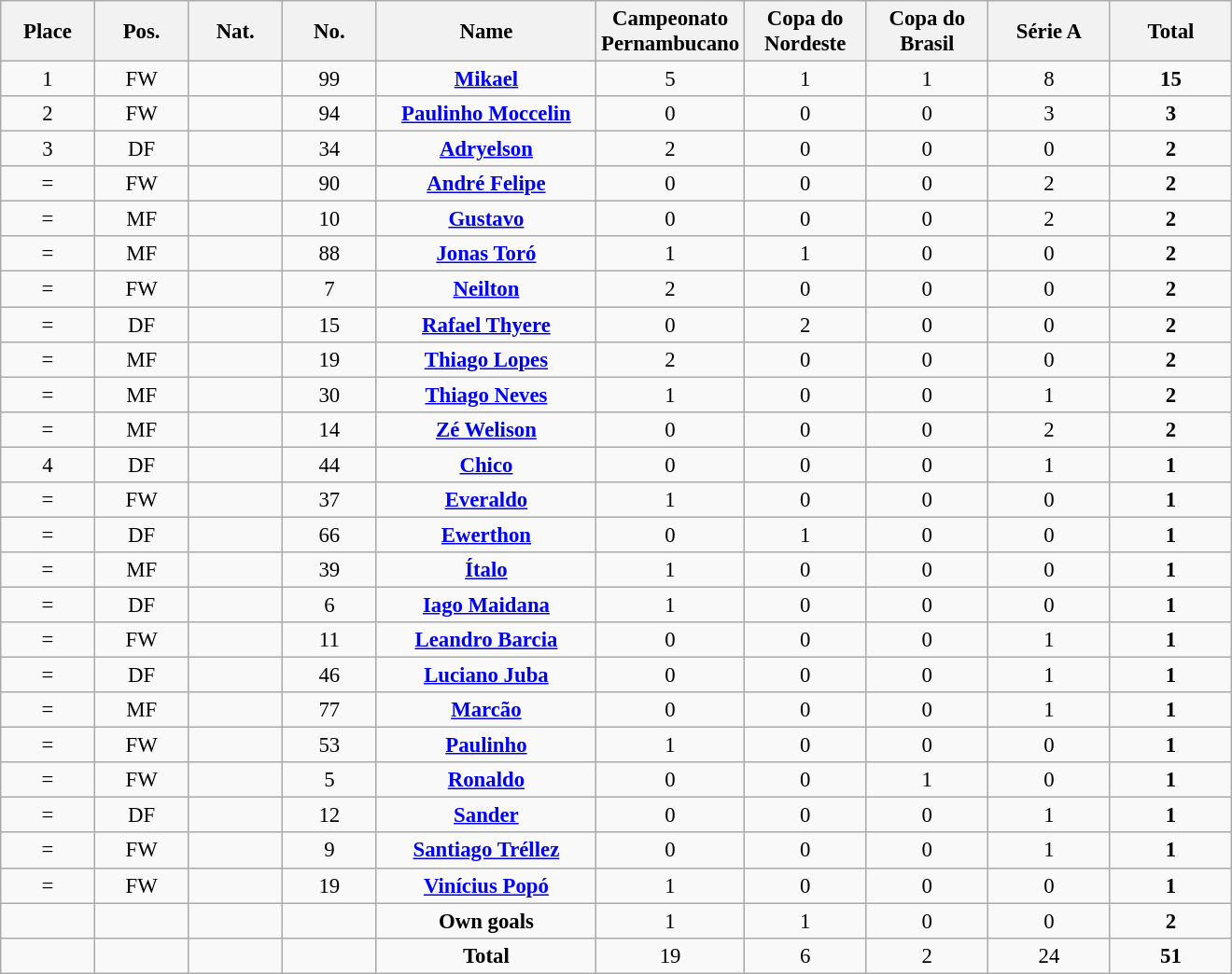<table class="wikitable" style="font-size: 95%; text-align: center;">
<tr>
<th width=60>Place</th>
<th width=60>Pos.</th>
<th width=60>Nat.</th>
<th width=60>No.</th>
<th width=150>Name</th>
<th width=80>Campeonato Pernambucano</th>
<th width=80>Copa do Nordeste</th>
<th width=80>Copa do Brasil</th>
<th width=80>Série A</th>
<th width=80>Total</th>
</tr>
<tr>
<td>1</td>
<td>FW</td>
<td></td>
<td>99</td>
<td><strong><a href='#'>Mikael</a></strong></td>
<td>5</td>
<td>1</td>
<td>1</td>
<td>8</td>
<td><strong>15</strong></td>
</tr>
<tr>
<td>2</td>
<td>FW</td>
<td></td>
<td>94</td>
<td><strong><a href='#'>Paulinho Moccelin</a></strong></td>
<td>0</td>
<td>0</td>
<td>0</td>
<td>3</td>
<td><strong>3</strong></td>
</tr>
<tr>
<td>3</td>
<td>DF</td>
<td></td>
<td>34</td>
<td><strong><a href='#'>Adryelson</a></strong></td>
<td>2</td>
<td>0</td>
<td>0</td>
<td>0</td>
<td><strong>2</strong></td>
</tr>
<tr>
<td>=</td>
<td>FW</td>
<td></td>
<td>90</td>
<td><strong><a href='#'>André Felipe</a></strong></td>
<td>0</td>
<td>0</td>
<td>0</td>
<td>2</td>
<td><strong>2</strong></td>
</tr>
<tr>
<td>=</td>
<td>MF</td>
<td></td>
<td>10</td>
<td><strong><a href='#'>Gustavo</a></strong></td>
<td>0</td>
<td>0</td>
<td>0</td>
<td>2</td>
<td><strong>2</strong></td>
</tr>
<tr>
<td>=</td>
<td>MF</td>
<td></td>
<td>88</td>
<td><strong><a href='#'>Jonas Toró</a></strong></td>
<td>1</td>
<td>1</td>
<td>0</td>
<td>0</td>
<td><strong>2</strong></td>
</tr>
<tr>
<td>=</td>
<td>FW</td>
<td></td>
<td>7</td>
<td><strong><a href='#'>Neilton</a></strong></td>
<td>2</td>
<td>0</td>
<td>0</td>
<td>0</td>
<td><strong>2</strong></td>
</tr>
<tr>
<td>=</td>
<td>DF</td>
<td></td>
<td>15</td>
<td><strong><a href='#'>Rafael Thyere</a></strong></td>
<td>0</td>
<td>2</td>
<td>0</td>
<td>0</td>
<td><strong>2</strong></td>
</tr>
<tr>
<td>=</td>
<td>MF</td>
<td></td>
<td>19</td>
<td><strong><a href='#'>Thiago Lopes</a></strong></td>
<td>2</td>
<td>0</td>
<td>0</td>
<td>0</td>
<td><strong>2</strong></td>
</tr>
<tr>
<td>=</td>
<td>MF</td>
<td></td>
<td>30</td>
<td><strong><a href='#'>Thiago Neves</a></strong></td>
<td>1</td>
<td>0</td>
<td>0</td>
<td>1</td>
<td><strong>2</strong></td>
</tr>
<tr>
<td>=</td>
<td>MF</td>
<td></td>
<td>14</td>
<td><strong><a href='#'>Zé Welison</a></strong></td>
<td>0</td>
<td>0</td>
<td>0</td>
<td>2</td>
<td><strong>2</strong></td>
</tr>
<tr>
<td>4</td>
<td>DF</td>
<td></td>
<td>44</td>
<td><strong><a href='#'>Chico</a></strong></td>
<td>0</td>
<td>0</td>
<td>0</td>
<td>1</td>
<td><strong>1</strong></td>
</tr>
<tr>
<td>=</td>
<td>FW</td>
<td></td>
<td>37</td>
<td><strong><a href='#'>Everaldo</a></strong></td>
<td>1</td>
<td>0</td>
<td>0</td>
<td>0</td>
<td><strong>1</strong></td>
</tr>
<tr>
<td>=</td>
<td>DF</td>
<td></td>
<td>66</td>
<td><strong><a href='#'>Ewerthon</a></strong></td>
<td>0</td>
<td>1</td>
<td>0</td>
<td>0</td>
<td><strong>1</strong></td>
</tr>
<tr>
<td>=</td>
<td>MF</td>
<td></td>
<td>39</td>
<td><strong><a href='#'>Ítalo</a></strong></td>
<td>1</td>
<td>0</td>
<td>0</td>
<td>0</td>
<td><strong>1</strong></td>
</tr>
<tr>
<td>=</td>
<td>DF</td>
<td></td>
<td>6</td>
<td><strong><a href='#'>Iago Maidana</a></strong></td>
<td>1</td>
<td>0</td>
<td>0</td>
<td>0</td>
<td><strong>1</strong></td>
</tr>
<tr>
<td>=</td>
<td>FW</td>
<td></td>
<td>11</td>
<td><strong><a href='#'>Leandro Barcia</a></strong></td>
<td>0</td>
<td>0</td>
<td>0</td>
<td>1</td>
<td><strong>1</strong></td>
</tr>
<tr>
<td>=</td>
<td>DF</td>
<td></td>
<td>46</td>
<td><strong><a href='#'>Luciano Juba</a></strong></td>
<td>0</td>
<td>0</td>
<td>0</td>
<td>1</td>
<td><strong>1</strong></td>
</tr>
<tr>
<td>=</td>
<td>MF</td>
<td></td>
<td>77</td>
<td><strong><a href='#'>Marcão</a></strong></td>
<td>0</td>
<td>0</td>
<td>0</td>
<td>1</td>
<td><strong>1</strong></td>
</tr>
<tr>
<td>=</td>
<td>FW</td>
<td></td>
<td>53</td>
<td><strong><a href='#'>Paulinho</a></strong></td>
<td>1</td>
<td>0</td>
<td>0</td>
<td>0</td>
<td><strong>1</strong></td>
</tr>
<tr>
<td>=</td>
<td>FW</td>
<td></td>
<td>5</td>
<td><strong><a href='#'>Ronaldo</a></strong></td>
<td>0</td>
<td>0</td>
<td>1</td>
<td>0</td>
<td><strong>1</strong></td>
</tr>
<tr>
<td>=</td>
<td>DF</td>
<td></td>
<td>12</td>
<td><strong><a href='#'>Sander</a></strong></td>
<td>0</td>
<td>0</td>
<td>0</td>
<td>1</td>
<td><strong>1</strong></td>
</tr>
<tr>
<td>=</td>
<td>FW</td>
<td></td>
<td>9</td>
<td><strong><a href='#'>Santiago Tréllez</a></strong></td>
<td>0</td>
<td>0</td>
<td>0</td>
<td>1</td>
<td><strong>1</strong></td>
</tr>
<tr>
<td>=</td>
<td>FW</td>
<td></td>
<td>19</td>
<td><strong><a href='#'>Vinícius Popó</a></strong></td>
<td>1</td>
<td>0</td>
<td>0</td>
<td>0</td>
<td><strong>1</strong></td>
</tr>
<tr>
<td></td>
<td></td>
<td></td>
<td></td>
<td><strong>Own goals</strong></td>
<td>1</td>
<td>1</td>
<td>0</td>
<td>0</td>
<td><strong>2</strong></td>
</tr>
<tr>
<td></td>
<td></td>
<td></td>
<td></td>
<td><strong>Total</strong></td>
<td>19</td>
<td>6</td>
<td>2</td>
<td>24</td>
<td><strong>51</strong></td>
</tr>
</table>
